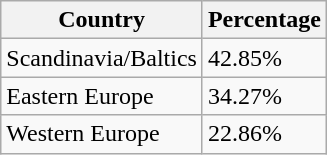<table class="wikitable sortable">
<tr>
<th>Country</th>
<th>Percentage</th>
</tr>
<tr>
<td>Scandinavia/Baltics</td>
<td>42.85%</td>
</tr>
<tr>
<td>Eastern Europe</td>
<td>34.27%</td>
</tr>
<tr>
<td>Western Europe</td>
<td>22.86%</td>
</tr>
</table>
